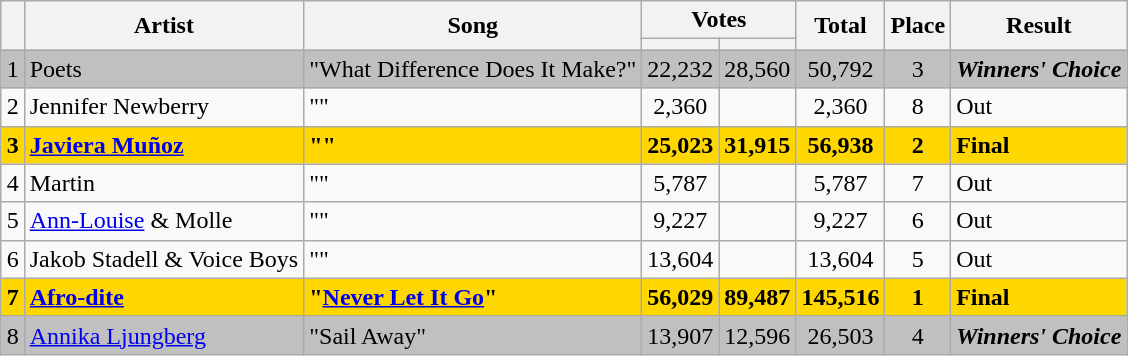<table class="sortable wikitable" style="margin: 1em auto 1em auto; text-align:center;">
<tr>
<th rowspan="2"></th>
<th rowspan="2">Artist</th>
<th rowspan="2">Song</th>
<th colspan="2">Votes</th>
<th rowspan="2">Total</th>
<th rowspan="2">Place</th>
<th rowspan="2" class="unsortable">Result</th>
</tr>
<tr>
<th></th>
<th></th>
</tr>
<tr style="background:silver;">
<td>1</td>
<td align="left">Poets</td>
<td align="left">"What Difference Does It Make?"</td>
<td>22,232</td>
<td>28,560</td>
<td>50,792</td>
<td>3</td>
<td align="left"><strong><em>Winners' Choice</em></strong></td>
</tr>
<tr>
<td>2</td>
<td align="left">Jennifer Newberry</td>
<td align="left">""</td>
<td>2,360</td>
<td></td>
<td>2,360</td>
<td>8</td>
<td align="left">Out</td>
</tr>
<tr style="background:gold;">
<td><strong>3</strong></td>
<td align="left"><strong><a href='#'>Javiera Muñoz</a></strong></td>
<td align="left"><strong>""</strong></td>
<td><strong>25,023</strong></td>
<td><strong>31,915</strong></td>
<td><strong>56,938</strong></td>
<td><strong>2</strong></td>
<td align="left"><strong>Final</strong></td>
</tr>
<tr>
<td>4</td>
<td align="left">Martin</td>
<td align="left">""</td>
<td>5,787</td>
<td></td>
<td>5,787</td>
<td>7</td>
<td align="left">Out</td>
</tr>
<tr>
<td>5</td>
<td align="left"><a href='#'>Ann-Louise</a> & Molle</td>
<td align="left">""</td>
<td>9,227</td>
<td></td>
<td>9,227</td>
<td>6</td>
<td align="left">Out</td>
</tr>
<tr>
<td>6</td>
<td align="left">Jakob Stadell & Voice Boys</td>
<td align="left">""</td>
<td>13,604</td>
<td></td>
<td>13,604</td>
<td>5</td>
<td align="left">Out</td>
</tr>
<tr style="background:gold;">
<td><strong>7</strong></td>
<td align="left"><strong><a href='#'>Afro-dite</a></strong></td>
<td align="left"><strong>"<a href='#'>Never Let It Go</a>"</strong></td>
<td><strong>56,029</strong></td>
<td><strong>89,487</strong></td>
<td><strong>145,516</strong></td>
<td><strong>1</strong></td>
<td align="left"><strong>Final</strong></td>
</tr>
<tr style="background:silver;">
<td>8</td>
<td align="left"><a href='#'>Annika Ljungberg</a></td>
<td align="left">"Sail Away"</td>
<td>13,907</td>
<td>12,596</td>
<td>26,503</td>
<td>4</td>
<td align="left"><strong><em>Winners' Choice</em></strong></td>
</tr>
</table>
